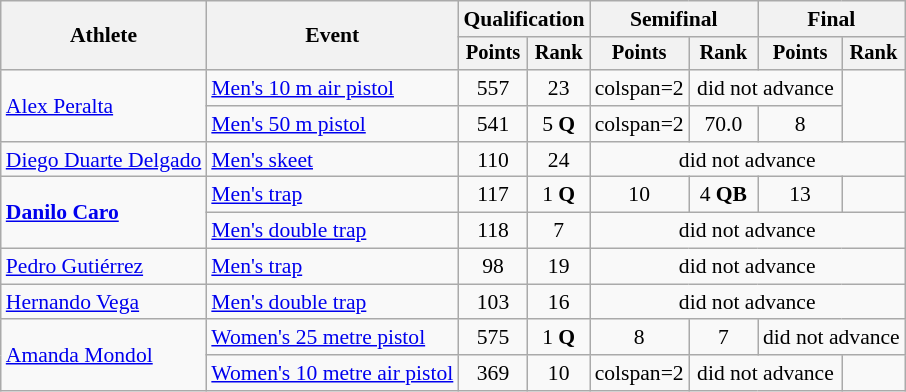<table class="wikitable" style="font-size:90%">
<tr>
<th rowspan="2">Athlete</th>
<th rowspan="2">Event</th>
<th colspan=2>Qualification</th>
<th colspan=2>Semifinal</th>
<th colspan=2>Final</th>
</tr>
<tr style="font-size:95%">
<th>Points</th>
<th>Rank</th>
<th>Points</th>
<th>Rank</th>
<th>Points</th>
<th>Rank</th>
</tr>
<tr align=center>
<td align=left rowspan=2><a href='#'>Alex Peralta</a></td>
<td align=left><a href='#'>Men's 10 m air pistol</a></td>
<td>557</td>
<td>23</td>
<td>colspan=2 </td>
<td colspan=2>did not advance</td>
</tr>
<tr align=center>
<td align=left><a href='#'>Men's 50 m pistol</a></td>
<td>541</td>
<td>5 <strong>Q</strong></td>
<td>colspan=2 </td>
<td>70.0</td>
<td>8</td>
</tr>
<tr align=center>
<td align=left><a href='#'>Diego Duarte Delgado</a></td>
<td align=left><a href='#'>Men's skeet</a></td>
<td>110</td>
<td>24</td>
<td colspan=4>did not advance</td>
</tr>
<tr align=center>
<td align=left rowspan=2><strong><a href='#'>Danilo Caro</a></strong></td>
<td align=left><a href='#'>Men's trap</a></td>
<td>117</td>
<td>1 <strong>Q</strong></td>
<td>10</td>
<td>4 <strong>QB</strong></td>
<td>13</td>
<td></td>
</tr>
<tr align=center>
<td align=left><a href='#'>Men's double trap</a></td>
<td>118</td>
<td>7</td>
<td colspan=4>did not advance</td>
</tr>
<tr align=center>
<td align=left><a href='#'>Pedro Gutiérrez</a></td>
<td align=left><a href='#'>Men's trap</a></td>
<td>98</td>
<td>19</td>
<td colspan=4>did not advance</td>
</tr>
<tr align=center>
<td align=left><a href='#'>Hernando Vega</a></td>
<td align=left><a href='#'>Men's double trap</a></td>
<td>103</td>
<td>16</td>
<td colspan=4>did not advance</td>
</tr>
<tr align=center>
<td align=left rowspan=2><a href='#'>Amanda Mondol</a></td>
<td align=left><a href='#'>Women's 25 metre pistol</a></td>
<td>575</td>
<td>1 <strong>Q</strong></td>
<td>8</td>
<td>7</td>
<td colspan=2>did not advance</td>
</tr>
<tr align=center>
<td align=left><a href='#'>Women's 10 metre air pistol</a></td>
<td>369</td>
<td>10</td>
<td>colspan=2 </td>
<td colspan=2>did not advance</td>
</tr>
</table>
